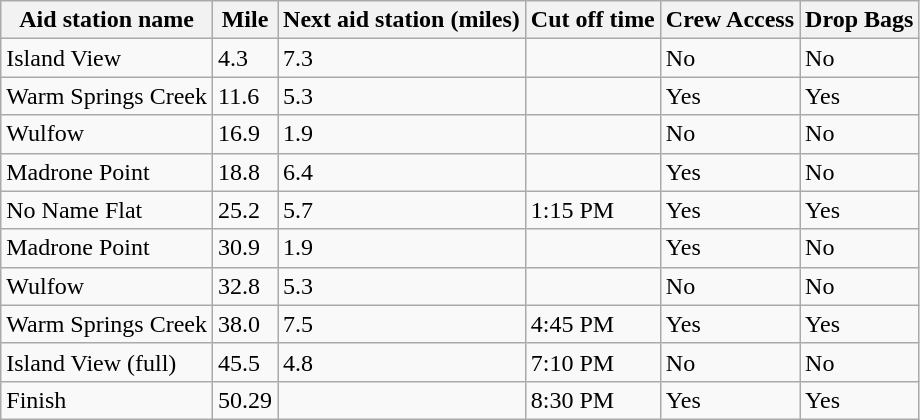<table class="wikitable">
<tr>
<th>Aid station name</th>
<th>Mile</th>
<th>Next aid station (miles)</th>
<th>Cut off time</th>
<th>Crew Access</th>
<th>Drop Bags</th>
</tr>
<tr>
<td>Island View</td>
<td>4.3</td>
<td>7.3</td>
<td></td>
<td>No</td>
<td>No</td>
</tr>
<tr>
<td>Warm Springs Creek</td>
<td>11.6</td>
<td>5.3</td>
<td></td>
<td>Yes</td>
<td>Yes</td>
</tr>
<tr>
<td>Wulfow</td>
<td>16.9</td>
<td>1.9</td>
<td></td>
<td>No</td>
<td>No</td>
</tr>
<tr>
<td>Madrone Point</td>
<td>18.8</td>
<td>6.4</td>
<td></td>
<td>Yes</td>
<td>No</td>
</tr>
<tr>
<td>No Name Flat</td>
<td>25.2</td>
<td>5.7</td>
<td>1:15 PM</td>
<td>Yes</td>
<td>Yes</td>
</tr>
<tr>
<td>Madrone Point</td>
<td>30.9</td>
<td>1.9</td>
<td></td>
<td>Yes</td>
<td>No</td>
</tr>
<tr>
<td>Wulfow</td>
<td>32.8</td>
<td>5.3</td>
<td></td>
<td>No</td>
<td>No</td>
</tr>
<tr>
<td>Warm Springs Creek</td>
<td>38.0</td>
<td>7.5</td>
<td>4:45 PM</td>
<td>Yes</td>
<td>Yes</td>
</tr>
<tr>
<td>Island View (full)</td>
<td>45.5</td>
<td>4.8</td>
<td>7:10 PM</td>
<td>No</td>
<td>No</td>
</tr>
<tr>
<td>Finish</td>
<td>50.29</td>
<td></td>
<td>8:30 PM</td>
<td>Yes</td>
<td>Yes</td>
</tr>
</table>
